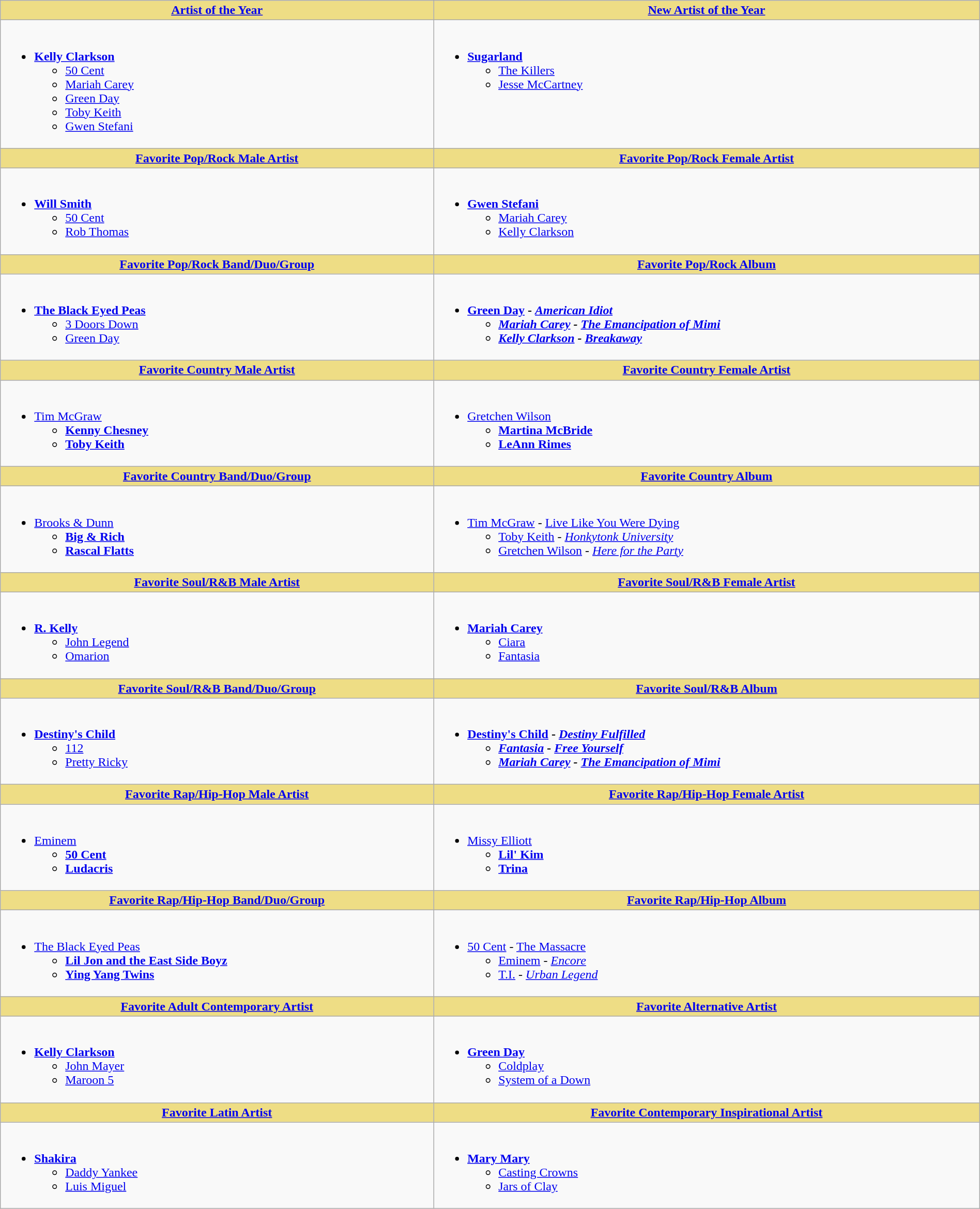<table class=wikitable width="100%">
<tr>
<th style="background:#EEDD85; width=50%"><a href='#'>Artist of the Year</a></th>
<th style="background:#EEDD85; width=50%"><a href='#'>New Artist of the Year</a></th>
</tr>
<tr>
<td valign="top"><br><ul><li><strong><a href='#'>Kelly Clarkson</a></strong><ul><li><a href='#'>50 Cent</a></li><li><a href='#'>Mariah Carey</a></li><li><a href='#'>Green Day</a></li><li><a href='#'>Toby Keith</a></li><li><a href='#'>Gwen Stefani</a></li></ul></li></ul></td>
<td valign="top"><br><ul><li><strong><a href='#'>Sugarland</a></strong><ul><li><a href='#'>The Killers</a></li><li><a href='#'>Jesse McCartney</a></li></ul></li></ul></td>
</tr>
<tr>
<th style="background:#EEDD85; width=50%"><a href='#'>Favorite Pop/Rock Male Artist</a></th>
<th style="background:#EEDD85; width=50%"><a href='#'>Favorite Pop/Rock Female Artist</a></th>
</tr>
<tr>
<td valign="top"><br><ul><li><strong><a href='#'>Will Smith</a></strong><ul><li><a href='#'>50 Cent</a></li><li><a href='#'>Rob Thomas</a></li></ul></li></ul></td>
<td valign="top"><br><ul><li><strong><a href='#'>Gwen Stefani</a></strong><ul><li><a href='#'>Mariah Carey</a></li><li><a href='#'>Kelly Clarkson</a></li></ul></li></ul></td>
</tr>
<tr>
<th style="background:#EEDD85; width=50%"><a href='#'>Favorite Pop/Rock Band/Duo/Group</a></th>
<th style="background:#EEDD85; width=50%"><a href='#'>Favorite Pop/Rock Album</a></th>
</tr>
<tr>
<td valign="top"><br><ul><li><strong><a href='#'>The Black Eyed Peas</a></strong><ul><li><a href='#'>3 Doors Down</a></li><li><a href='#'>Green Day</a></li></ul></li></ul></td>
<td valign="top"><br><ul><li><strong><a href='#'>Green Day</a> - <em><a href='#'>American Idiot</a><strong><em><ul><li><a href='#'>Mariah Carey</a> - </em><a href='#'>The Emancipation of Mimi</a><em></li><li><a href='#'>Kelly Clarkson</a> - </em><a href='#'>Breakaway</a><em></li></ul></li></ul></td>
</tr>
<tr>
<th style="background:#EEDD85; width=50%"><a href='#'>Favorite Country Male Artist</a></th>
<th style="background:#EEDD85; width=50%"><a href='#'>Favorite Country Female Artist</a></th>
</tr>
<tr>
<td valign="top"><br><ul><li></strong><a href='#'>Tim McGraw</a><strong><ul><li><a href='#'>Kenny Chesney</a></li><li><a href='#'>Toby Keith</a></li></ul></li></ul></td>
<td valign="top"><br><ul><li></strong><a href='#'>Gretchen Wilson</a><strong><ul><li><a href='#'>Martina McBride</a></li><li><a href='#'>LeAnn Rimes</a></li></ul></li></ul></td>
</tr>
<tr>
<th style="background:#EEDD85; width=50%"><a href='#'>Favorite Country Band/Duo/Group</a></th>
<th style="background:#EEDD85; width=50%"><a href='#'>Favorite Country Album</a></th>
</tr>
<tr>
<td valign="top"><br><ul><li></strong><a href='#'>Brooks & Dunn</a><strong><ul><li><a href='#'>Big & Rich</a></li><li><a href='#'>Rascal Flatts</a></li></ul></li></ul></td>
<td valign="top"><br><ul><li></strong><a href='#'>Tim McGraw</a> - </em><a href='#'>Live Like You Were Dying</a></em></strong><ul><li><a href='#'>Toby Keith</a> - <em><a href='#'>Honkytonk University</a></em></li><li><a href='#'>Gretchen Wilson</a> - <em><a href='#'>Here for the Party</a></em></li></ul></li></ul></td>
</tr>
<tr>
<th style="background:#EEDD85; width=50%"><a href='#'>Favorite Soul/R&B Male Artist</a></th>
<th style="background:#EEDD85; width=50%"><a href='#'>Favorite Soul/R&B Female Artist</a></th>
</tr>
<tr>
<td valign="top"><br><ul><li><strong><a href='#'>R. Kelly</a></strong><ul><li><a href='#'>John Legend</a></li><li><a href='#'>Omarion</a></li></ul></li></ul></td>
<td valign="top"><br><ul><li><strong><a href='#'>Mariah Carey</a></strong><ul><li><a href='#'>Ciara</a></li><li><a href='#'>Fantasia</a></li></ul></li></ul></td>
</tr>
<tr>
<th style="background:#EEDD85; width=50%"><a href='#'>Favorite Soul/R&B Band/Duo/Group</a></th>
<th style="background:#EEDD85; width=50%"><a href='#'>Favorite Soul/R&B Album</a></th>
</tr>
<tr>
<td valign="top"><br><ul><li><strong><a href='#'>Destiny's Child</a></strong><ul><li><a href='#'>112</a></li><li><a href='#'>Pretty Ricky</a></li></ul></li></ul></td>
<td valign="top"><br><ul><li><strong><a href='#'>Destiny's Child</a> - <em><a href='#'>Destiny Fulfilled</a><strong><em><ul><li><a href='#'>Fantasia</a> - </em><a href='#'>Free Yourself</a><em></li><li><a href='#'>Mariah Carey</a> - </em><a href='#'>The Emancipation of Mimi</a><em></li></ul></li></ul></td>
</tr>
<tr>
<th style="background:#EEDD85; width=50%"><a href='#'>Favorite Rap/Hip-Hop Male Artist</a></th>
<th style="background:#EEDD85; width=50%"><a href='#'>Favorite Rap/Hip-Hop Female Artist</a></th>
</tr>
<tr>
<td valign="top"><br><ul><li></strong><a href='#'>Eminem</a><strong><ul><li><a href='#'>50 Cent</a></li><li><a href='#'>Ludacris</a></li></ul></li></ul></td>
<td valign="top"><br><ul><li></strong><a href='#'>Missy Elliott</a><strong><ul><li><a href='#'>Lil' Kim</a></li><li><a href='#'>Trina</a></li></ul></li></ul></td>
</tr>
<tr>
<th style="background:#EEDD85; width=50%"><a href='#'>Favorite Rap/Hip-Hop Band/Duo/Group</a></th>
<th style="background:#EEDD85; width=50%"><a href='#'>Favorite Rap/Hip-Hop Album</a></th>
</tr>
<tr>
<td valign="top"><br><ul><li></strong><a href='#'>The Black Eyed Peas</a><strong><ul><li><a href='#'>Lil Jon and the East Side Boyz</a></li><li><a href='#'>Ying Yang Twins</a></li></ul></li></ul></td>
<td valign="top"><br><ul><li></strong><a href='#'>50 Cent</a> - </em><a href='#'>The Massacre</a></em></strong><ul><li><a href='#'>Eminem</a> - <em><a href='#'>Encore</a></em></li><li><a href='#'>T.I.</a> - <em><a href='#'>Urban Legend</a></em></li></ul></li></ul></td>
</tr>
<tr>
<th style="background:#EEDD85; width=50%"><a href='#'>Favorite Adult Contemporary Artist</a></th>
<th style="background:#EEDD85; width=50%"><a href='#'>Favorite Alternative Artist</a></th>
</tr>
<tr>
<td valign="top"><br><ul><li><strong><a href='#'>Kelly Clarkson</a></strong><ul><li><a href='#'>John Mayer</a></li><li><a href='#'>Maroon 5</a></li></ul></li></ul></td>
<td valign="top"><br><ul><li><strong><a href='#'>Green Day</a></strong><ul><li><a href='#'>Coldplay</a></li><li><a href='#'>System of a Down</a></li></ul></li></ul></td>
</tr>
<tr>
<th style="background:#EEDD85; width=50%"><a href='#'>Favorite Latin Artist</a></th>
<th style="background:#EEDD85; width=50%"><a href='#'>Favorite Contemporary Inspirational Artist</a></th>
</tr>
<tr>
<td valign="top"><br><ul><li><strong><a href='#'>Shakira</a></strong><ul><li><a href='#'>Daddy Yankee</a></li><li><a href='#'>Luis Miguel</a></li></ul></li></ul></td>
<td valign="top"><br><ul><li><strong><a href='#'>Mary Mary</a></strong><ul><li><a href='#'>Casting Crowns</a></li><li><a href='#'>Jars of Clay</a></li></ul></li></ul></td>
</tr>
</table>
